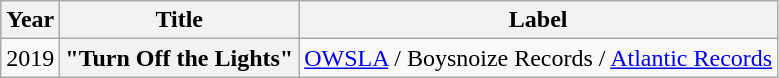<table class="wikitable plainrowheaders">
<tr>
<th>Year</th>
<th>Title</th>
<th>Label</th>
</tr>
<tr>
<td>2019</td>
<th scope="row">"Turn Off the Lights"</th>
<td><a href='#'>OWSLA</a> / Boysnoize Records / <a href='#'>Atlantic Records</a></td>
</tr>
</table>
